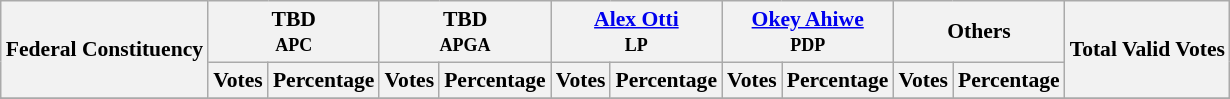<table class="wikitable sortable" style=" font-size: 90%">
<tr>
<th rowspan="2">Federal Constituency</th>
<th colspan="2">TBD<br><small>APC</small></th>
<th colspan="2">TBD<br><small>APGA</small></th>
<th colspan="2"><a href='#'>Alex Otti</a><br><small>LP</small></th>
<th colspan="2"><a href='#'>Okey Ahiwe</a><br><small>PDP</small></th>
<th colspan="2">Others</th>
<th rowspan="2">Total Valid Votes</th>
</tr>
<tr>
<th>Votes</th>
<th>Percentage</th>
<th>Votes</th>
<th>Percentage</th>
<th>Votes</th>
<th>Percentage</th>
<th>Votes</th>
<th>Percentage</th>
<th>Votes</th>
<th>Percentage</th>
</tr>
<tr>
</tr>
<tr>
</tr>
<tr>
</tr>
<tr>
</tr>
<tr>
</tr>
<tr>
</tr>
<tr>
</tr>
<tr>
</tr>
<tr>
</tr>
<tr>
</tr>
<tr>
</tr>
</table>
